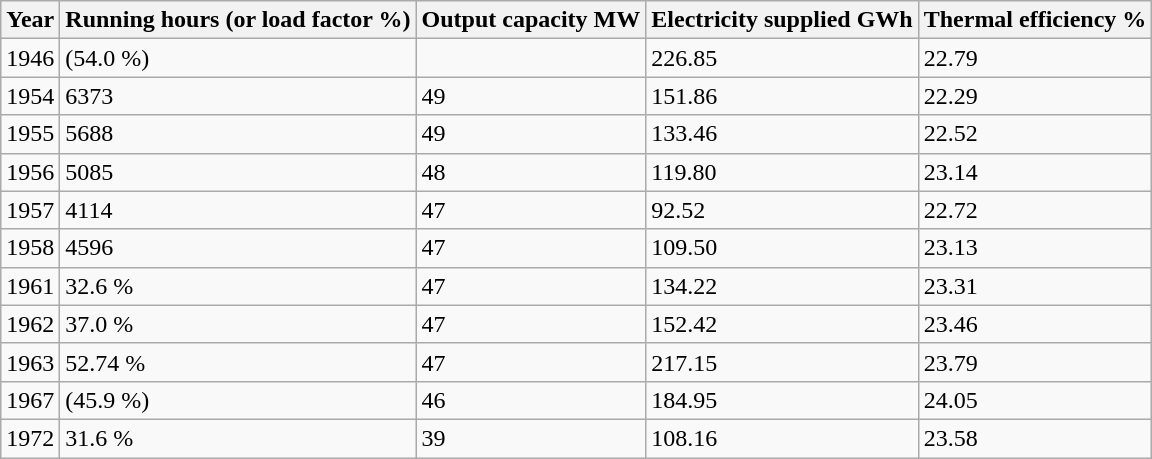<table class="wikitable">
<tr>
<th>Year</th>
<th>Running hours (or load factor %)</th>
<th>Output capacity MW</th>
<th>Electricity supplied GWh</th>
<th>Thermal efficiency %</th>
</tr>
<tr>
<td>1946</td>
<td>(54.0 %)</td>
<td></td>
<td>226.85</td>
<td>22.79</td>
</tr>
<tr>
<td>1954</td>
<td>6373</td>
<td>49</td>
<td>151.86</td>
<td>22.29</td>
</tr>
<tr>
<td>1955</td>
<td>5688</td>
<td>49</td>
<td>133.46</td>
<td>22.52</td>
</tr>
<tr>
<td>1956</td>
<td>5085</td>
<td>48</td>
<td>119.80</td>
<td>23.14</td>
</tr>
<tr>
<td>1957</td>
<td>4114</td>
<td>47</td>
<td>92.52</td>
<td>22.72</td>
</tr>
<tr>
<td>1958</td>
<td>4596</td>
<td>47</td>
<td>109.50</td>
<td>23.13</td>
</tr>
<tr>
<td>1961</td>
<td>32.6 %</td>
<td>47</td>
<td>134.22</td>
<td>23.31</td>
</tr>
<tr>
<td>1962</td>
<td>37.0 %</td>
<td>47</td>
<td>152.42</td>
<td>23.46</td>
</tr>
<tr>
<td>1963</td>
<td>52.74 %</td>
<td>47</td>
<td>217.15</td>
<td>23.79</td>
</tr>
<tr>
<td>1967</td>
<td>(45.9 %)</td>
<td>46</td>
<td>184.95</td>
<td>24.05</td>
</tr>
<tr>
<td>1972</td>
<td>31.6 %</td>
<td>39</td>
<td>108.16</td>
<td>23.58</td>
</tr>
</table>
